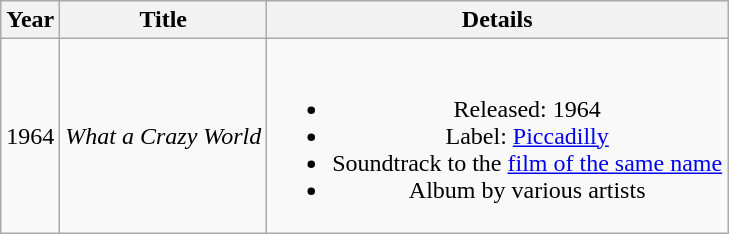<table class="wikitable" style="text-align:center">
<tr>
<th>Year</th>
<th>Title</th>
<th>Details</th>
</tr>
<tr>
<td>1964</td>
<td align="left"><em>What a Crazy World</em></td>
<td><br><ul><li>Released: 1964</li><li>Label: <a href='#'>Piccadilly</a></li><li>Soundtrack to the <a href='#'>film of the same name</a></li><li>Album by various artists</li></ul></td>
</tr>
</table>
